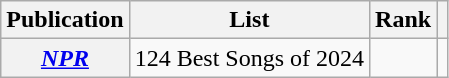<table class="wikitable sortable plainrowheaders">
<tr>
<th scope="col">Publication</th>
<th scope="col">List</th>
<th scope="col">Rank</th>
<th scope="col"></th>
</tr>
<tr>
<th scope="row"><em><a href='#'>NPR</a></em></th>
<td>124 Best Songs of 2024</td>
<td></td>
<td style="text-align: center;"></td>
</tr>
</table>
